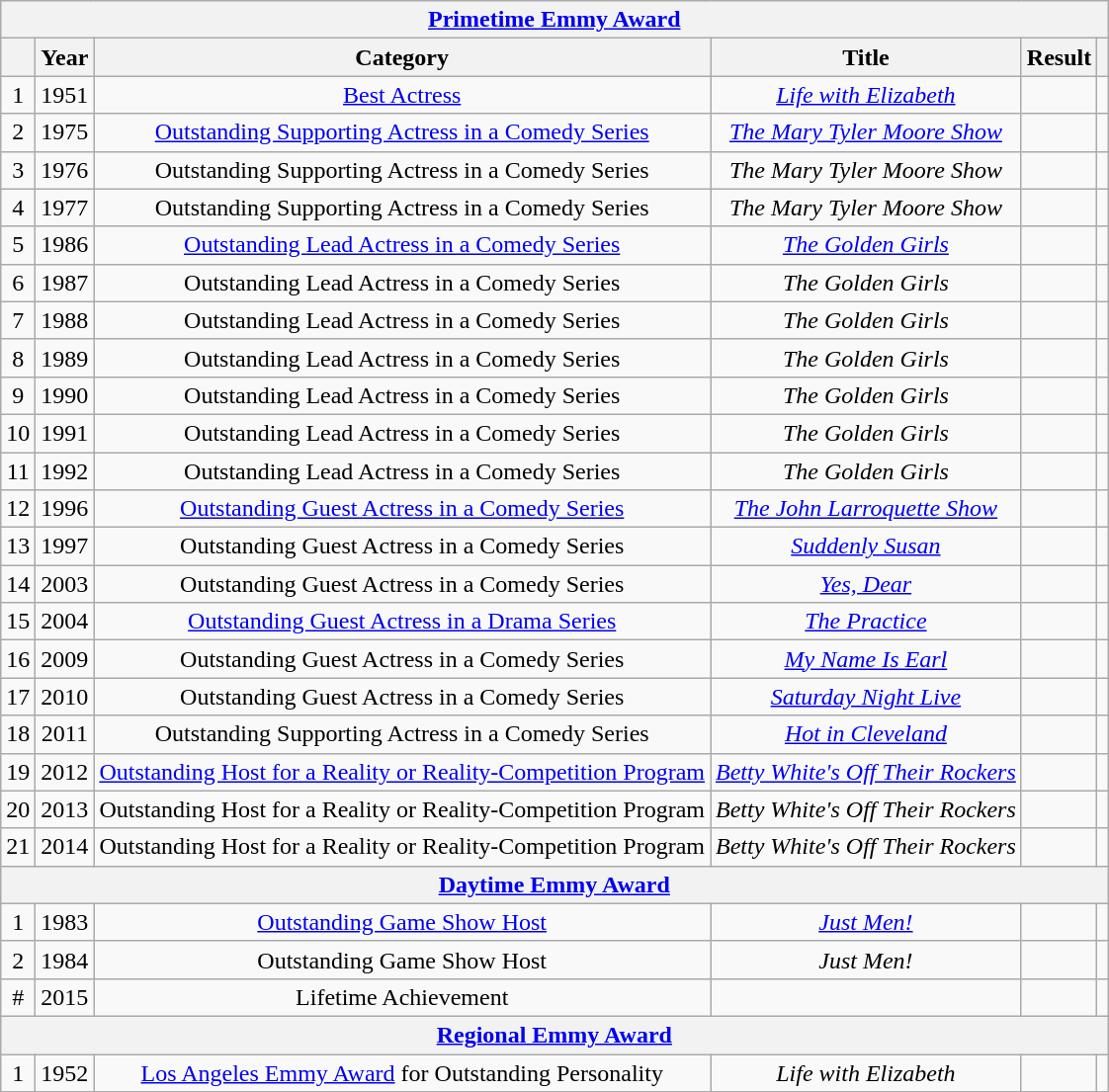<table class="wikitable" style="text-align:center;">
<tr>
<th colspan="7"><a href='#'>Primetime Emmy Award</a></th>
</tr>
<tr>
<th scope="col"></th>
<th scope="col">Year</th>
<th scope="col">Category</th>
<th scope="col">Title</th>
<th scope="col">Result</th>
<th scope="col"></th>
</tr>
<tr>
<td>1</td>
<td>1951</td>
<td><a href='#'>Best Actress</a></td>
<td><em><a href='#'>Life with Elizabeth</a></em></td>
<td></td>
<td></td>
</tr>
<tr>
<td>2</td>
<td>1975</td>
<td><a href='#'>Outstanding Supporting Actress in a Comedy Series</a></td>
<td><em><a href='#'>The Mary Tyler Moore Show</a></em></td>
<td></td>
<td></td>
</tr>
<tr>
<td>3</td>
<td>1976</td>
<td>Outstanding Supporting Actress in a Comedy Series</td>
<td><em>The Mary Tyler Moore Show</em></td>
<td></td>
<td></td>
</tr>
<tr>
<td>4</td>
<td>1977</td>
<td>Outstanding Supporting Actress in a Comedy Series</td>
<td><em>The Mary Tyler Moore Show</em></td>
<td></td>
<td></td>
</tr>
<tr>
<td>5</td>
<td>1986</td>
<td><a href='#'>Outstanding Lead Actress in a Comedy Series</a></td>
<td><em><a href='#'>The Golden Girls</a></em></td>
<td></td>
<td></td>
</tr>
<tr>
<td>6</td>
<td>1987</td>
<td>Outstanding Lead Actress in a Comedy Series</td>
<td><em>The Golden Girls</em></td>
<td></td>
<td></td>
</tr>
<tr>
<td>7</td>
<td>1988</td>
<td>Outstanding Lead Actress in a Comedy Series</td>
<td><em>The Golden Girls</em></td>
<td></td>
<td></td>
</tr>
<tr>
<td>8</td>
<td>1989</td>
<td>Outstanding Lead Actress in a Comedy Series</td>
<td><em>The Golden Girls</em></td>
<td></td>
<td></td>
</tr>
<tr>
<td>9</td>
<td>1990</td>
<td>Outstanding Lead Actress in a Comedy Series</td>
<td><em>The Golden Girls</em></td>
<td></td>
<td></td>
</tr>
<tr>
<td>10</td>
<td>1991</td>
<td>Outstanding Lead Actress in a Comedy Series</td>
<td><em>The Golden Girls</em></td>
<td></td>
<td></td>
</tr>
<tr>
<td>11</td>
<td>1992</td>
<td>Outstanding Lead Actress in a Comedy Series</td>
<td><em>The Golden Girls</em></td>
<td></td>
<td></td>
</tr>
<tr>
<td>12</td>
<td>1996</td>
<td><a href='#'>Outstanding Guest Actress in a Comedy Series</a></td>
<td><em><a href='#'>The John Larroquette Show</a></em></td>
<td></td>
<td></td>
</tr>
<tr>
<td>13</td>
<td>1997</td>
<td>Outstanding Guest Actress in a Comedy Series</td>
<td><em><a href='#'>Suddenly Susan</a></em></td>
<td></td>
<td></td>
</tr>
<tr>
<td>14</td>
<td>2003</td>
<td>Outstanding Guest Actress in a Comedy Series</td>
<td><em><a href='#'>Yes, Dear</a></em></td>
<td></td>
<td></td>
</tr>
<tr>
<td>15</td>
<td>2004</td>
<td><a href='#'>Outstanding Guest Actress in a Drama Series</a></td>
<td><em><a href='#'>The Practice</a></em></td>
<td></td>
<td></td>
</tr>
<tr>
<td>16</td>
<td>2009</td>
<td>Outstanding Guest Actress in a Comedy Series</td>
<td><em><a href='#'>My Name Is Earl</a></em></td>
<td></td>
<td></td>
</tr>
<tr>
<td>17</td>
<td>2010</td>
<td>Outstanding Guest Actress in a Comedy Series</td>
<td><em><a href='#'>Saturday Night Live</a></em></td>
<td></td>
<td></td>
</tr>
<tr>
<td>18</td>
<td>2011</td>
<td>Outstanding Supporting Actress in a Comedy Series</td>
<td><em><a href='#'>Hot in Cleveland</a></em></td>
<td></td>
<td></td>
</tr>
<tr>
<td>19</td>
<td>2012</td>
<td><a href='#'>Outstanding Host for a Reality or Reality-Competition Program</a></td>
<td><em><a href='#'>Betty White's Off Their Rockers</a></em></td>
<td></td>
<td></td>
</tr>
<tr>
<td>20</td>
<td>2013</td>
<td>Outstanding Host for a Reality or Reality-Competition Program</td>
<td><em>Betty White's Off Their Rockers</em></td>
<td></td>
<td></td>
</tr>
<tr>
<td>21</td>
<td>2014</td>
<td>Outstanding Host for a Reality or Reality-Competition Program</td>
<td><em>Betty White's Off Their Rockers</em></td>
<td></td>
<td></td>
</tr>
<tr>
<th colspan=6><a href='#'>Daytime Emmy Award</a></th>
</tr>
<tr>
<td>1</td>
<td>1983</td>
<td><a href='#'>Outstanding Game Show Host</a></td>
<td><em><a href='#'>Just Men!</a></em></td>
<td></td>
<td></td>
</tr>
<tr>
<td>2</td>
<td>1984</td>
<td>Outstanding Game Show Host</td>
<td><em>Just Men!</em></td>
<td></td>
<td></td>
</tr>
<tr>
<td>#</td>
<td>2015</td>
<td>Lifetime Achievement</td>
<td></td>
<td></td>
<td></td>
</tr>
<tr>
<th colspan=6><a href='#'>Regional Emmy Award</a></th>
</tr>
<tr>
<td>1</td>
<td>1952</td>
<td><a href='#'>Los Angeles Emmy Award</a> for Outstanding Personality</td>
<td><em>Life with Elizabeth</em></td>
<td></td>
<td></td>
</tr>
</table>
